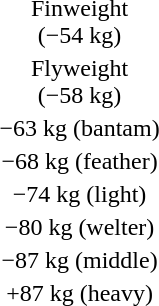<table>
<tr>
<td style="text-align:center">Finweight<br>(−54 kg)</td>
<td></td>
<td></td>
<td> <br></td>
</tr>
<tr>
<td style="text-align:center">Flyweight<br>(−58 kg)</td>
<td></td>
<td></td>
<td> <br></td>
</tr>
<tr>
<td style="text-align:center">−63 kg (bantam)</td>
<td></td>
<td></td>
<td> <br></td>
</tr>
<tr>
<td style="text-align:center">−68 kg (feather)</td>
<td></td>
<td></td>
<td> <br></td>
</tr>
<tr>
<td style="text-align:center">−74 kg (light)</td>
<td></td>
<td></td>
<td> <br></td>
</tr>
<tr>
<td style="text-align:center">−80 kg (welter)</td>
<td></td>
<td></td>
<td> <br></td>
</tr>
<tr>
<td style="text-align:center">−87 kg (middle)</td>
<td></td>
<td></td>
<td> <br></td>
</tr>
<tr>
<td style="text-align:center">+87 kg (heavy)</td>
<td></td>
<td></td>
<td> <br></td>
</tr>
</table>
